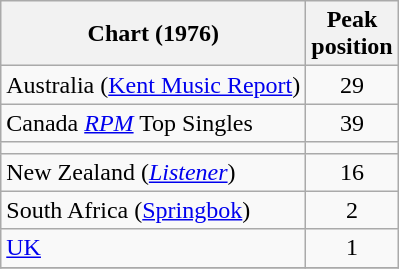<table class="wikitable sortable">
<tr>
<th>Chart (1976)</th>
<th>Peak<br>position</th>
</tr>
<tr>
<td>Australia (<a href='#'>Kent Music Report</a>)</td>
<td style="text-align:center;">29</td>
</tr>
<tr>
<td>Canada <em><a href='#'>RPM</a></em> Top Singles</td>
<td style="text-align:center;">39</td>
</tr>
<tr>
<td></td>
</tr>
<tr>
<td>New Zealand (<em><a href='#'>Listener</a></em>)</td>
<td style="text-align:center;">16</td>
</tr>
<tr>
<td>South Africa (<a href='#'>Springbok</a>)</td>
<td align="center">2</td>
</tr>
<tr>
<td><a href='#'>UK</a></td>
<td style="text-align:center;">1</td>
</tr>
<tr>
</tr>
</table>
